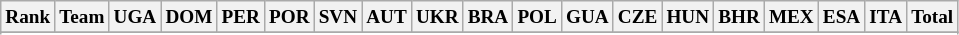<table class="wikitable" style="font-size:80%; text-align:center">
<tr>
<th>Rank</th>
<th>Team</th>
<th>UGA</th>
<th>DOM</th>
<th>PER</th>
<th>POR</th>
<th>SVN</th>
<th>AUT</th>
<th>UKR</th>
<th>BRA</th>
<th>POL</th>
<th>GUA</th>
<th>CZE</th>
<th>HUN</th>
<th>BHR</th>
<th>MEX</th>
<th>ESA</th>
<th>ITA</th>
<th>Total</th>
</tr>
<tr>
</tr>
<tr>
</tr>
<tr>
</tr>
<tr>
</tr>
<tr>
</tr>
<tr>
</tr>
<tr>
</tr>
<tr>
</tr>
<tr>
</tr>
<tr>
</tr>
<tr>
</tr>
<tr>
</tr>
<tr>
</tr>
<tr>
</tr>
<tr>
</tr>
<tr>
</tr>
<tr>
</tr>
<tr>
</tr>
<tr>
</tr>
<tr>
</tr>
<tr>
</tr>
<tr>
</tr>
<tr>
</tr>
<tr>
</tr>
<tr>
</tr>
</table>
